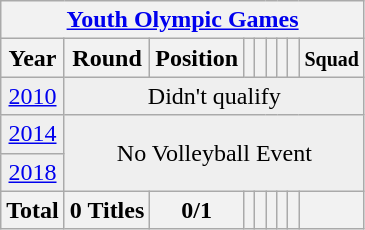<table class="wikitable" style="text-align: center;">
<tr>
<th colspan=9><a href='#'>Youth Olympic Games</a></th>
</tr>
<tr>
<th>Year</th>
<th>Round</th>
<th>Position</th>
<th></th>
<th></th>
<th></th>
<th></th>
<th></th>
<th><small>Squad</small></th>
</tr>
<tr bgcolor="efefef">
<td> <a href='#'>2010</a></td>
<td colspan=9>Didn't qualify</td>
</tr>
<tr bgcolor="efefef">
<td> <a href='#'>2014</a></td>
<td colspan=9 rowspan=2 align=center>No Volleyball Event</td>
</tr>
<tr bgcolor="efefef">
<td> <a href='#'>2018</a></td>
</tr>
<tr>
<th>Total</th>
<th>0 Titles</th>
<th>0/1</th>
<th></th>
<th></th>
<th></th>
<th></th>
<th></th>
<th></th>
</tr>
</table>
